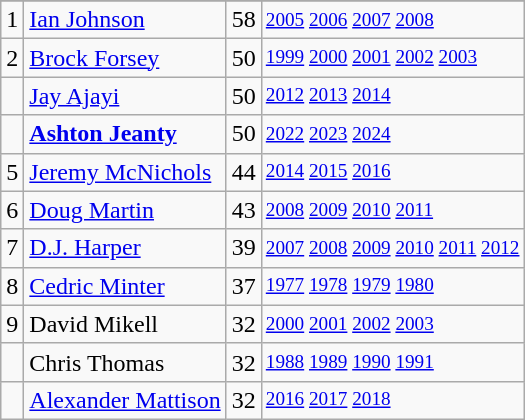<table class="wikitable">
<tr>
</tr>
<tr>
<td>1</td>
<td><a href='#'>Ian Johnson</a></td>
<td>58</td>
<td style="font-size:80%;"><a href='#'>2005</a> <a href='#'>2006</a> <a href='#'>2007</a> <a href='#'>2008</a></td>
</tr>
<tr>
<td>2</td>
<td><a href='#'>Brock Forsey</a></td>
<td>50</td>
<td style="font-size:80%;"><a href='#'>1999</a> <a href='#'>2000</a> <a href='#'>2001</a> <a href='#'>2002</a> <a href='#'>2003</a></td>
</tr>
<tr>
<td></td>
<td><a href='#'>Jay Ajayi</a></td>
<td>50</td>
<td style="font-size:80%;"><a href='#'>2012</a> <a href='#'>2013</a> <a href='#'>2014</a></td>
</tr>
<tr>
<td></td>
<td><strong><a href='#'>Ashton Jeanty</a></strong></td>
<td>50</td>
<td style="font-size:80%;"><a href='#'>2022</a> <a href='#'>2023</a> <a href='#'>2024</a></td>
</tr>
<tr>
<td>5</td>
<td><a href='#'>Jeremy McNichols</a></td>
<td>44</td>
<td style="font-size:80%;"><a href='#'>2014</a> <a href='#'>2015</a> <a href='#'>2016</a></td>
</tr>
<tr>
<td>6</td>
<td><a href='#'>Doug Martin</a></td>
<td>43</td>
<td style="font-size:80%;"><a href='#'>2008</a> <a href='#'>2009</a> <a href='#'>2010</a> <a href='#'>2011</a></td>
</tr>
<tr>
<td>7</td>
<td><a href='#'>D.J. Harper</a></td>
<td>39</td>
<td style="font-size:80%;"><a href='#'>2007</a> <a href='#'>2008</a> <a href='#'>2009</a> <a href='#'>2010</a> <a href='#'>2011</a> <a href='#'>2012</a></td>
</tr>
<tr>
<td>8</td>
<td><a href='#'>Cedric Minter</a></td>
<td>37</td>
<td style="font-size:80%;"><a href='#'>1977</a> <a href='#'>1978</a> <a href='#'>1979</a> <a href='#'>1980</a></td>
</tr>
<tr>
<td>9</td>
<td>David Mikell</td>
<td>32</td>
<td style="font-size:80%;"><a href='#'>2000</a> <a href='#'>2001</a> <a href='#'>2002</a> <a href='#'>2003</a></td>
</tr>
<tr>
<td></td>
<td>Chris Thomas</td>
<td>32</td>
<td style="font-size:80%;"><a href='#'>1988</a> <a href='#'>1989</a> <a href='#'>1990</a> <a href='#'>1991</a></td>
</tr>
<tr>
<td></td>
<td><a href='#'>Alexander Mattison</a></td>
<td>32</td>
<td style="font-size:80%;"><a href='#'>2016</a> <a href='#'>2017</a> <a href='#'>2018</a></td>
</tr>
</table>
